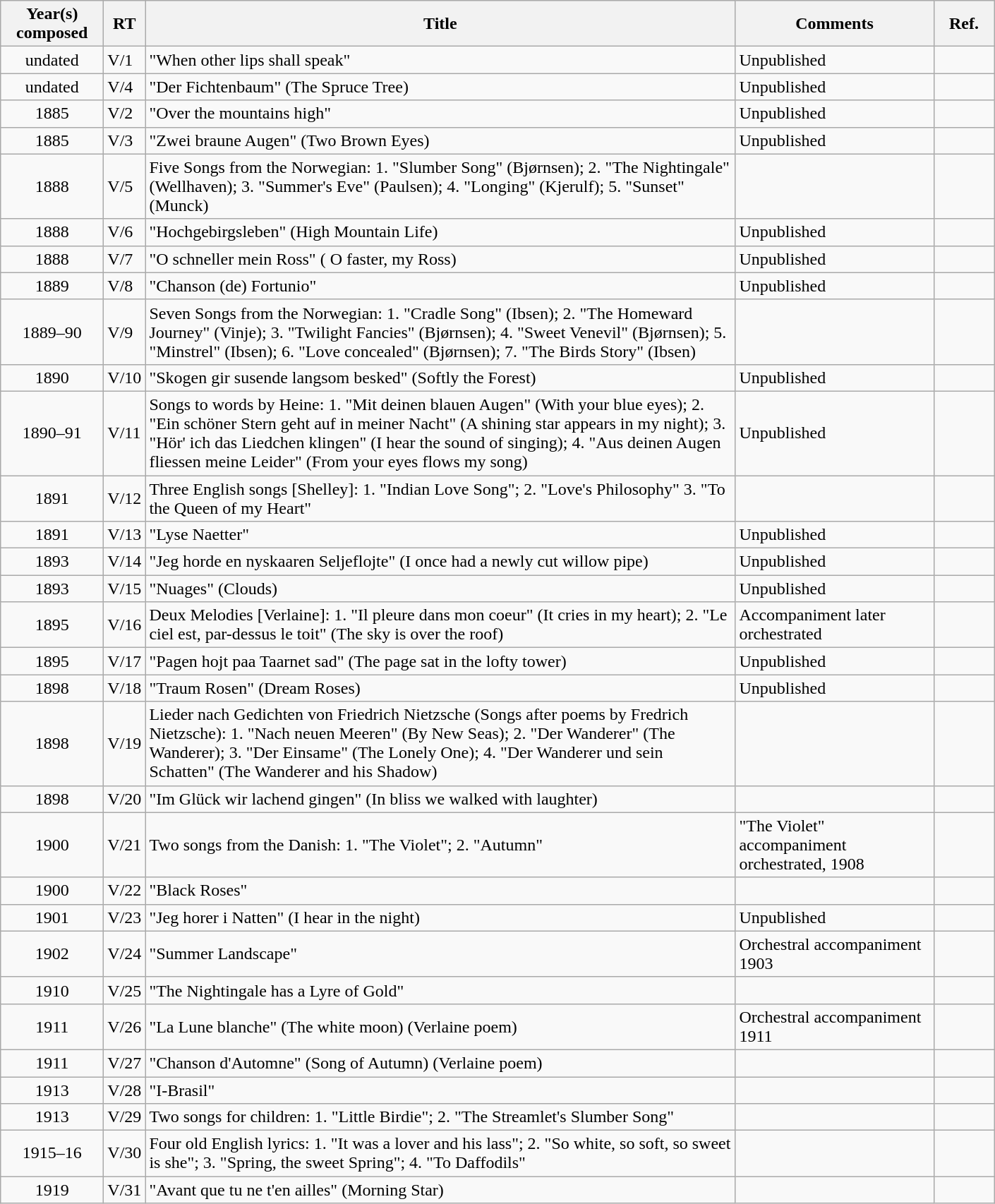<table Class = "wikitable sortable">
<tr>
<th width="90">Year(s) composed</th>
<th>RT</th>
<th width="550">Title</th>
<th width="180">Comments</th>
<th width= "50">Ref.</th>
</tr>
<tr>
<td align= "center">undated</td>
<td>V/1</td>
<td>"When other lips shall speak"</td>
<td>Unpublished</td>
<td></td>
</tr>
<tr>
<td align= "center">undated</td>
<td>V/4</td>
<td>"Der Fichtenbaum" (The Spruce Tree)</td>
<td>Unpublished</td>
<td></td>
</tr>
<tr>
<td align= "center">1885</td>
<td>V/2</td>
<td>"Over the mountains high"</td>
<td>Unpublished</td>
<td></td>
</tr>
<tr>
<td align= "center">1885</td>
<td>V/3</td>
<td>"Zwei braune Augen" (Two Brown Eyes)</td>
<td>Unpublished</td>
<td></td>
</tr>
<tr>
<td align= "center">1888</td>
<td>V/5</td>
<td>Five Songs from the Norwegian: 1. "Slumber Song" (Bjørnsen); 2. "The Nightingale" (Wellhaven); 3. "Summer's Eve" (Paulsen); 4. "Longing" (Kjerulf); 5. "Sunset" (Munck)</td>
<td></td>
<td></td>
</tr>
<tr>
<td align= "center">1888</td>
<td>V/6</td>
<td>"Hochgebirgsleben" (High Mountain Life)</td>
<td>Unpublished</td>
<td></td>
</tr>
<tr>
<td align= "center">1888</td>
<td>V/7</td>
<td>"O schneller mein Ross" ( O faster, my Ross)</td>
<td>Unpublished</td>
<td></td>
</tr>
<tr>
<td align= "center">1889</td>
<td>V/8</td>
<td>"Chanson (de) Fortunio"</td>
<td>Unpublished</td>
<td></td>
</tr>
<tr>
<td align= "center">1889–90</td>
<td>V/9</td>
<td>Seven Songs from the Norwegian: 1. "Cradle Song" (Ibsen); 2. "The Homeward Journey" (Vinje); 3.  "Twilight Fancies" (Bjørnsen); 4. "Sweet Venevil" (Bjørnsen); 5. "Minstrel" (Ibsen); 6. "Love concealed" (Bjørnsen); 7. "The Birds Story" (Ibsen)</td>
<td></td>
<td></td>
</tr>
<tr>
<td align= "center">1890</td>
<td>V/10</td>
<td>"Skogen gir susende langsom besked" (Softly the Forest)</td>
<td>Unpublished</td>
<td></td>
</tr>
<tr>
<td align= "center">1890–91</td>
<td>V/11</td>
<td>Songs to words by Heine: 1. "Mit deinen blauen Augen" (With your blue eyes); 2. "Ein schöner Stern geht auf in meiner Nacht" (A shining star appears in my night); 3. "Hör' ich das Liedchen klingen" (I hear the sound of singing); 4. "Aus deinen Augen fliessen meine Leider" (From your eyes flows my song)</td>
<td>Unpublished</td>
<td></td>
</tr>
<tr>
<td align= "center">1891</td>
<td>V/12</td>
<td>Three English songs [Shelley]: 1. "Indian Love Song"; 2. "Love's Philosophy" 3. "To the Queen of my Heart"</td>
<td></td>
<td></td>
</tr>
<tr>
<td align= "center">1891</td>
<td>V/13</td>
<td>"Lyse Naetter"</td>
<td>Unpublished</td>
<td></td>
</tr>
<tr>
<td align= "center">1893</td>
<td>V/14</td>
<td>"Jeg horde en nyskaaren Seljeflojte" (I once had a newly cut willow pipe)</td>
<td>Unpublished</td>
<td></td>
</tr>
<tr>
<td align= "center">1893</td>
<td>V/15</td>
<td>"Nuages" (Clouds)</td>
<td>Unpublished</td>
<td></td>
</tr>
<tr>
<td align= "center">1895</td>
<td>V/16</td>
<td>Deux Melodies [Verlaine]: 1. "Il pleure dans mon coeur" (It cries in my heart); 2. "Le ciel est, par-dessus le toit" (The sky is over the roof)</td>
<td>Accompaniment later orchestrated</td>
<td></td>
</tr>
<tr>
<td align= "center">1895</td>
<td>V/17</td>
<td>"Pagen hojt paa Taarnet sad" (The page sat in the lofty tower)</td>
<td>Unpublished</td>
<td></td>
</tr>
<tr>
<td align= "center">1898</td>
<td>V/18</td>
<td>"Traum Rosen" (Dream Roses)</td>
<td>Unpublished</td>
<td></td>
</tr>
<tr>
<td align= "center">1898</td>
<td>V/19</td>
<td>Lieder nach Gedichten von Friedrich Nietzsche (Songs after poems by Fredrich Nietzsche): 1. "Nach neuen Meeren" (By New Seas); 2. "Der Wanderer" (The Wanderer); 3. "Der Einsame" (The Lonely One); 4. "Der Wanderer und sein Schatten" (The Wanderer and his Shadow)</td>
<td></td>
<td></td>
</tr>
<tr>
<td align= "center">1898</td>
<td>V/20</td>
<td>"Im Glück wir lachend gingen" (In bliss we walked with laughter)</td>
<td></td>
<td></td>
</tr>
<tr>
<td align= "center">1900</td>
<td>V/21</td>
<td>Two songs from the Danish: 1. "The Violet"; 2. "Autumn"</td>
<td>"The Violet" accompaniment orchestrated,  1908</td>
<td></td>
</tr>
<tr>
<td align= "center">1900</td>
<td>V/22</td>
<td>"Black Roses"</td>
<td></td>
<td></td>
</tr>
<tr>
<td align= "center">1901</td>
<td>V/23</td>
<td>"Jeg horer i Natten" (I hear in the night)</td>
<td>Unpublished</td>
<td></td>
</tr>
<tr>
<td align= "center">1902</td>
<td>V/24</td>
<td>"Summer Landscape"</td>
<td>Orchestral accompaniment 1903</td>
<td></td>
</tr>
<tr>
<td align= "center">1910</td>
<td>V/25</td>
<td>"The Nightingale has a Lyre of Gold"</td>
<td></td>
<td></td>
</tr>
<tr>
<td align= "center">1911</td>
<td>V/26</td>
<td>"La Lune blanche" (The white moon) (Verlaine poem)</td>
<td>Orchestral accompaniment 1911</td>
<td></td>
</tr>
<tr>
<td align= "center">1911</td>
<td>V/27</td>
<td>"Chanson d'Automne" (Song of Autumn) (Verlaine poem)</td>
<td></td>
<td></td>
</tr>
<tr>
<td align= "center">1913</td>
<td>V/28</td>
<td>"I-Brasil"</td>
<td></td>
<td></td>
</tr>
<tr>
<td align= "center">1913</td>
<td>V/29</td>
<td>Two songs for children: 1. "Little Birdie"; 2. "The Streamlet's Slumber Song"</td>
<td></td>
<td></td>
</tr>
<tr>
<td align= "center">1915–16</td>
<td>V/30</td>
<td>Four old English lyrics: 1. "It was a lover and his lass"; 2. "So white, so soft, so sweet is she"; 3. "Spring, the sweet Spring"; 4. "To Daffodils"</td>
<td></td>
<td></td>
</tr>
<tr>
<td align= "center">1919</td>
<td>V/31</td>
<td>"Avant que tu ne t'en ailles" (Morning Star)</td>
<td></td>
<td></td>
</tr>
</table>
